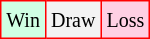<table class="wikitable">
<tr>
<td style="background-color: #d0ffe3; border:1px solid red;"><small>Win</small></td>
<td style="background-color: #f3f3f3; border:1px solid red;"><small>Draw</small></td>
<td style="background-color: #ffd0e3; border:1px solid red;"><small>Loss</small></td>
</tr>
</table>
